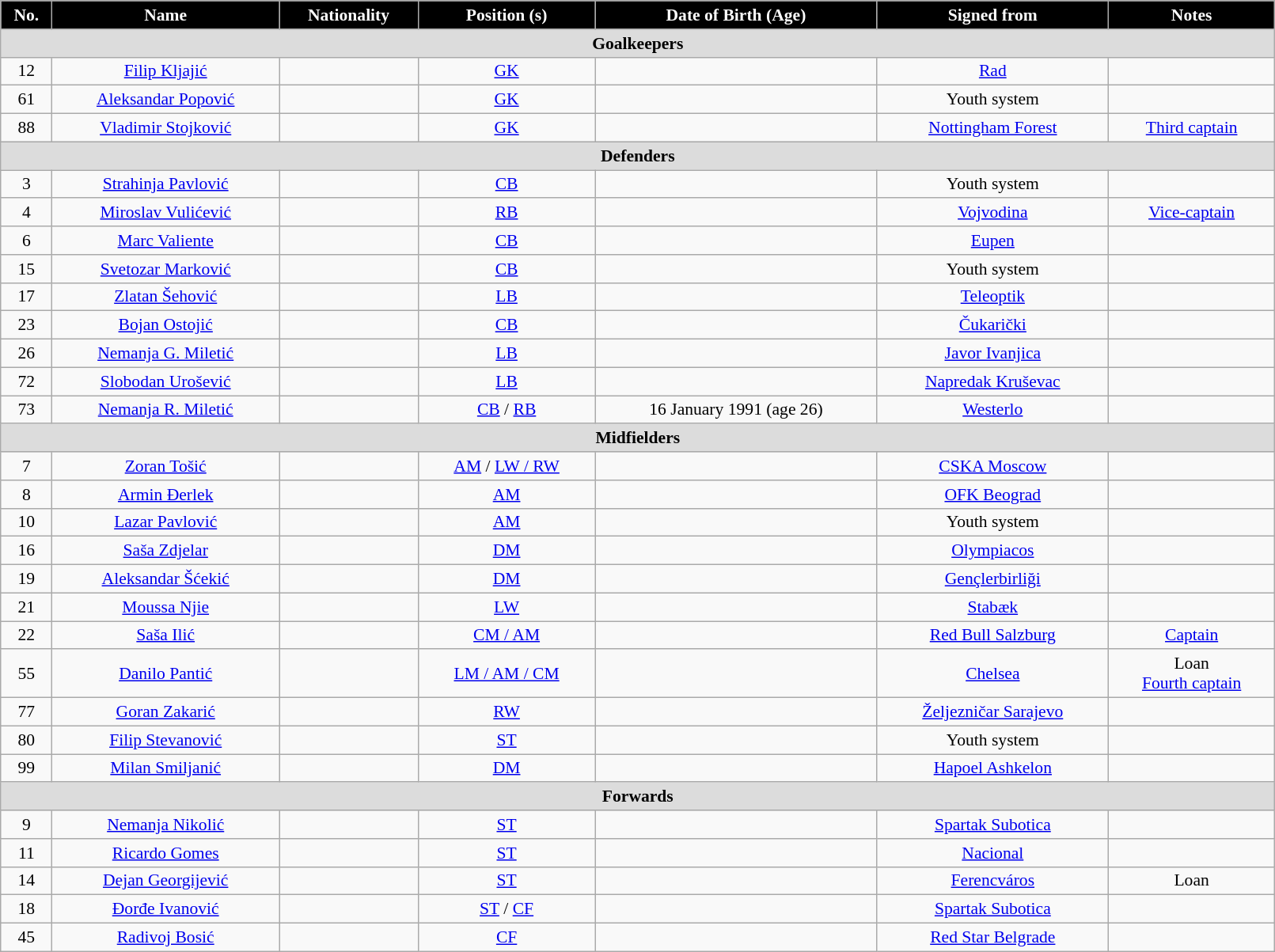<table class="wikitable" style="text-align:center; font-size:90%; width:85%;">
<tr>
<th style="background:#000000; color:white; text-align:center;">No.</th>
<th style="background:#000000; color:white; text-align:center;">Name</th>
<th style="background:#000000; color:white; text-align:center;">Nationality</th>
<th style="background:#000000; color:white; text-align:center;">Position (s)</th>
<th style="background:#000000; color:white; text-align:center;">Date of Birth (Age)</th>
<th style="background:#000000; color:white; text-align:center;">Signed from</th>
<th style="background:#000000; color:white; text-align:center;">Notes</th>
</tr>
<tr>
<th colspan="7" style="background:#dcdcdc; text-align:center;">Goalkeepers</th>
</tr>
<tr>
<td>12</td>
<td><a href='#'>Filip Kljajić</a></td>
<td></td>
<td><a href='#'>GK</a></td>
<td></td>
<td> <a href='#'>Rad</a></td>
<td></td>
</tr>
<tr>
<td>61</td>
<td><a href='#'>Aleksandar Popović</a></td>
<td></td>
<td><a href='#'>GK</a></td>
<td></td>
<td>Youth system</td>
<td></td>
</tr>
<tr>
<td>88</td>
<td><a href='#'>Vladimir Stojković</a></td>
<td></td>
<td><a href='#'>GK</a></td>
<td></td>
<td> <a href='#'>Nottingham Forest</a></td>
<td><a href='#'>Third captain</a></td>
</tr>
<tr>
<th colspan="7" style="background:#dcdcdc; text-align:center;">Defenders</th>
</tr>
<tr>
<td>3</td>
<td><a href='#'>Strahinja Pavlović</a></td>
<td></td>
<td><a href='#'>CB</a></td>
<td></td>
<td>Youth system</td>
<td></td>
</tr>
<tr>
<td>4</td>
<td><a href='#'>Miroslav Vulićević</a></td>
<td></td>
<td><a href='#'>RB</a></td>
<td></td>
<td> <a href='#'>Vojvodina</a></td>
<td><a href='#'>Vice-captain</a></td>
</tr>
<tr>
<td>6</td>
<td><a href='#'>Marc Valiente</a></td>
<td></td>
<td><a href='#'>CB</a></td>
<td></td>
<td> <a href='#'>Eupen</a></td>
<td></td>
</tr>
<tr>
<td>15</td>
<td><a href='#'>Svetozar Marković</a></td>
<td><br> </td>
<td><a href='#'>CB</a></td>
<td></td>
<td>Youth system</td>
<td></td>
</tr>
<tr>
<td>17</td>
<td><a href='#'>Zlatan Šehović</a></td>
<td></td>
<td><a href='#'>LB</a></td>
<td></td>
<td> <a href='#'>Teleoptik</a></td>
<td></td>
</tr>
<tr>
<td>23</td>
<td><a href='#'>Bojan Ostojić</a></td>
<td></td>
<td><a href='#'>CB</a></td>
<td></td>
<td> <a href='#'>Čukarički</a></td>
<td></td>
</tr>
<tr>
<td>26</td>
<td><a href='#'>Nemanja G. Miletić</a></td>
<td></td>
<td><a href='#'>LB</a></td>
<td></td>
<td> <a href='#'>Javor Ivanjica</a></td>
<td></td>
</tr>
<tr>
<td>72</td>
<td><a href='#'>Slobodan Urošević</a></td>
<td></td>
<td><a href='#'>LB</a></td>
<td></td>
<td> <a href='#'>Napredak Kruševac</a></td>
<td></td>
</tr>
<tr>
<td>73</td>
<td><a href='#'>Nemanja R. Miletić</a></td>
<td></td>
<td><a href='#'>CB</a> / <a href='#'>RB</a></td>
<td>16 January 1991 (age 26)</td>
<td> <a href='#'>Westerlo</a></td>
<td></td>
</tr>
<tr>
<th colspan="7" style="background:#dcdcdc; text-align:center;">Midfielders</th>
</tr>
<tr>
<td>7</td>
<td><a href='#'>Zoran Tošić</a></td>
<td></td>
<td><a href='#'>AM</a> / <a href='#'>LW / RW</a></td>
<td></td>
<td> <a href='#'>CSKA Moscow</a></td>
<td></td>
</tr>
<tr>
<td>8</td>
<td><a href='#'>Armin Đerlek</a></td>
<td></td>
<td><a href='#'>AM</a></td>
<td></td>
<td> <a href='#'>OFK Beograd</a></td>
<td></td>
</tr>
<tr>
<td>10</td>
<td><a href='#'>Lazar Pavlović</a></td>
<td></td>
<td><a href='#'>AM</a></td>
<td></td>
<td>Youth system</td>
<td></td>
</tr>
<tr>
<td>16</td>
<td><a href='#'>Saša Zdjelar</a></td>
<td></td>
<td><a href='#'>DM</a></td>
<td></td>
<td> <a href='#'>Olympiacos</a></td>
<td></td>
</tr>
<tr>
<td>19</td>
<td><a href='#'>Aleksandar Šćekić</a></td>
<td><br> </td>
<td><a href='#'>DM</a></td>
<td></td>
<td> <a href='#'>Gençlerbirliği</a></td>
<td></td>
</tr>
<tr>
<td>21</td>
<td><a href='#'>Moussa Njie</a></td>
<td></td>
<td><a href='#'>LW</a></td>
<td></td>
<td> <a href='#'>Stabæk</a></td>
<td></td>
</tr>
<tr>
<td>22</td>
<td><a href='#'>Saša Ilić</a></td>
<td></td>
<td><a href='#'>CM / AM</a></td>
<td></td>
<td> <a href='#'>Red Bull Salzburg</a></td>
<td><a href='#'>Captain</a></td>
</tr>
<tr>
<td>55</td>
<td><a href='#'>Danilo Pantić</a></td>
<td></td>
<td><a href='#'>LM / AM / CM</a></td>
<td></td>
<td> <a href='#'>Chelsea</a></td>
<td>Loan <br> <a href='#'>Fourth captain</a></td>
</tr>
<tr>
<td>77</td>
<td><a href='#'>Goran Zakarić</a></td>
<td></td>
<td><a href='#'>RW</a></td>
<td></td>
<td> <a href='#'>Željezničar Sarajevo</a></td>
<td></td>
</tr>
<tr>
<td>80</td>
<td><a href='#'>Filip Stevanović</a></td>
<td></td>
<td><a href='#'>ST</a></td>
<td></td>
<td>Youth system</td>
<td></td>
</tr>
<tr>
<td>99</td>
<td><a href='#'>Milan Smiljanić</a></td>
<td></td>
<td><a href='#'>DM</a></td>
<td></td>
<td> <a href='#'>Hapoel Ashkelon</a></td>
<td></td>
</tr>
<tr>
<th colspan="7" style="background:#dcdcdc; text-align:center;">Forwards</th>
</tr>
<tr>
<td>9</td>
<td><a href='#'>Nemanja Nikolić</a></td>
<td></td>
<td><a href='#'>ST</a></td>
<td></td>
<td> <a href='#'>Spartak Subotica</a></td>
<td></td>
</tr>
<tr>
<td>11</td>
<td><a href='#'>Ricardo Gomes</a></td>
<td></td>
<td><a href='#'>ST</a></td>
<td></td>
<td> <a href='#'>Nacional</a></td>
<td></td>
</tr>
<tr>
<td>14</td>
<td><a href='#'>Dejan Georgijević</a></td>
<td></td>
<td><a href='#'>ST</a></td>
<td></td>
<td> <a href='#'>Ferencváros</a></td>
<td>Loan</td>
</tr>
<tr>
<td>18</td>
<td><a href='#'>Đorđe Ivanović</a></td>
<td><br> </td>
<td><a href='#'>ST</a> / <a href='#'>CF</a></td>
<td></td>
<td> <a href='#'>Spartak Subotica</a></td>
<td></td>
</tr>
<tr>
<td>45</td>
<td><a href='#'>Radivoj Bosić</a></td>
<td></td>
<td><a href='#'>CF</a></td>
<td></td>
<td> <a href='#'>Red Star Belgrade</a></td>
<td></td>
</tr>
</table>
